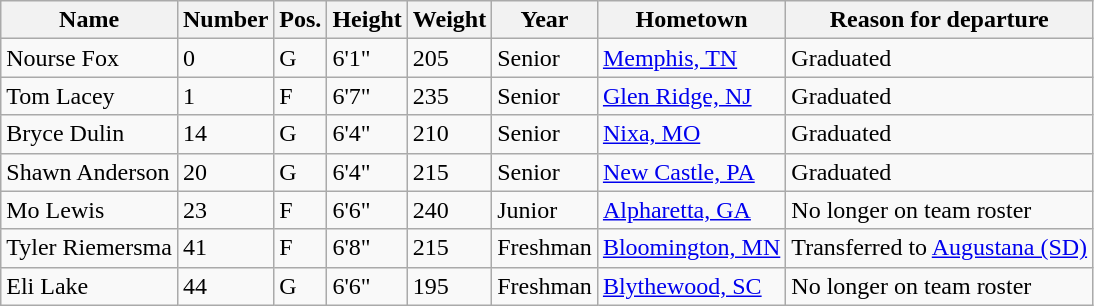<table class="wikitable sortable" border="1">
<tr>
<th>Name</th>
<th>Number</th>
<th>Pos.</th>
<th>Height</th>
<th>Weight</th>
<th>Year</th>
<th>Hometown</th>
<th class="unsortable">Reason for departure</th>
</tr>
<tr>
<td>Nourse Fox</td>
<td>0</td>
<td>G</td>
<td>6'1"</td>
<td>205</td>
<td>Senior</td>
<td><a href='#'>Memphis, TN</a></td>
<td>Graduated</td>
</tr>
<tr>
<td>Tom Lacey</td>
<td>1</td>
<td>F</td>
<td>6'7"</td>
<td>235</td>
<td>Senior</td>
<td><a href='#'>Glen Ridge, NJ</a></td>
<td>Graduated</td>
</tr>
<tr>
<td>Bryce Dulin</td>
<td>14</td>
<td>G</td>
<td>6'4"</td>
<td>210</td>
<td>Senior</td>
<td><a href='#'>Nixa, MO</a></td>
<td>Graduated</td>
</tr>
<tr>
<td>Shawn Anderson</td>
<td>20</td>
<td>G</td>
<td>6'4"</td>
<td>215</td>
<td>Senior</td>
<td><a href='#'>New Castle, PA</a></td>
<td>Graduated</td>
</tr>
<tr>
<td>Mo Lewis</td>
<td>23</td>
<td>F</td>
<td>6'6"</td>
<td>240</td>
<td>Junior</td>
<td><a href='#'>Alpharetta, GA</a></td>
<td>No longer on team roster</td>
</tr>
<tr>
<td>Tyler Riemersma</td>
<td>41</td>
<td>F</td>
<td>6'8"</td>
<td>215</td>
<td>Freshman</td>
<td><a href='#'>Bloomington, MN</a></td>
<td>Transferred to <a href='#'>Augustana (SD)</a></td>
</tr>
<tr>
<td>Eli Lake</td>
<td>44</td>
<td>G</td>
<td>6'6"</td>
<td>195</td>
<td>Freshman</td>
<td><a href='#'>Blythewood, SC</a></td>
<td>No longer on team roster</td>
</tr>
</table>
